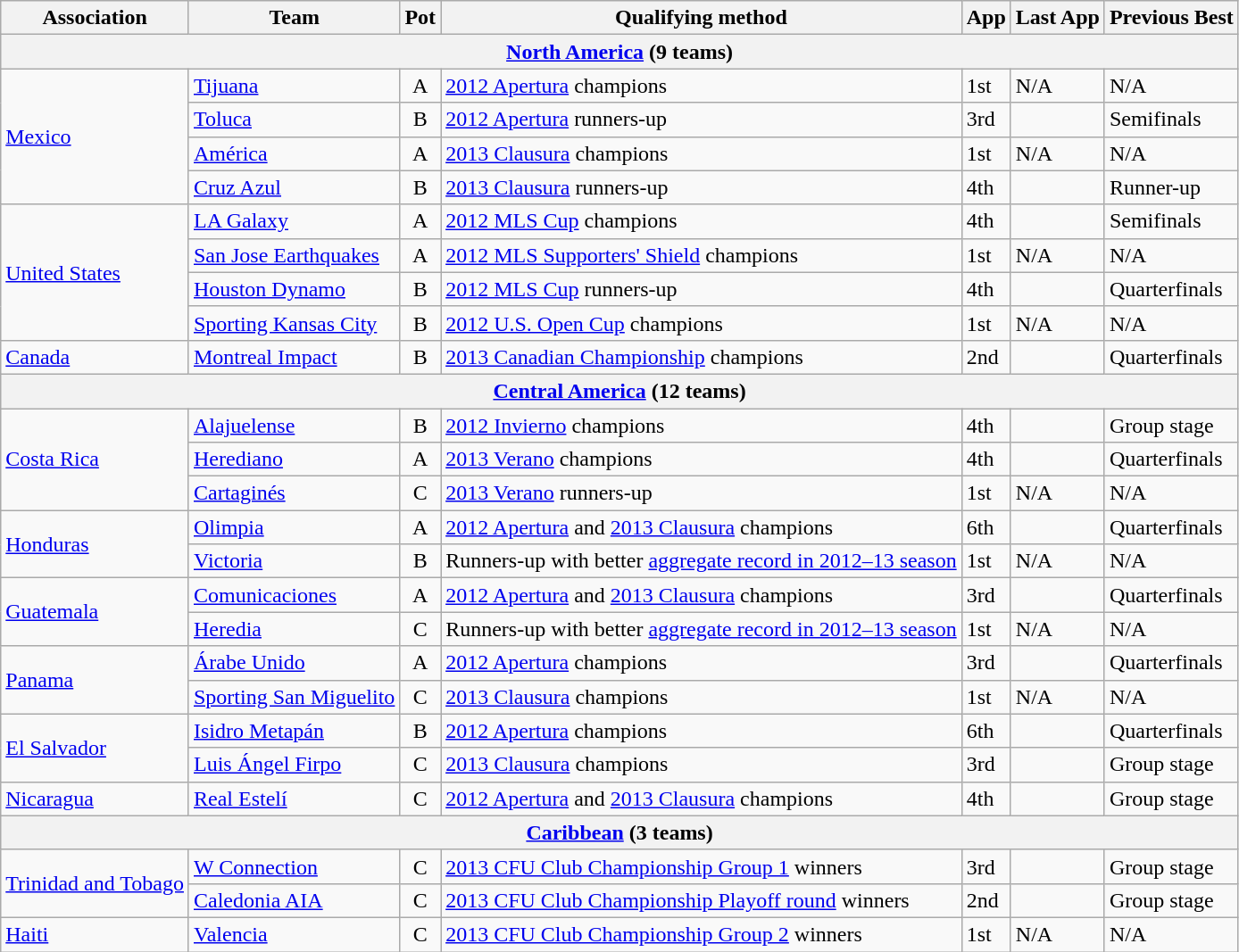<table class="wikitable">
<tr>
<th>Association</th>
<th>Team</th>
<th>Pot</th>
<th>Qualifying method</th>
<th>App</th>
<th>Last App</th>
<th>Previous Best</th>
</tr>
<tr>
<th colspan=7><a href='#'>North America</a> (9 teams)</th>
</tr>
<tr>
<td rowspan=4> <a href='#'>Mexico</a><br></td>
<td><a href='#'>Tijuana</a></td>
<td align=center>A</td>
<td><a href='#'>2012 Apertura</a> champions</td>
<td>1st</td>
<td>N/A</td>
<td>N/A</td>
</tr>
<tr>
<td><a href='#'>Toluca</a></td>
<td align=center>B</td>
<td><a href='#'>2012 Apertura</a> runners-up</td>
<td>3rd</td>
<td></td>
<td>Semifinals</td>
</tr>
<tr>
<td><a href='#'>América</a></td>
<td align=center>A</td>
<td><a href='#'>2013 Clausura</a> champions</td>
<td>1st</td>
<td>N/A</td>
<td>N/A</td>
</tr>
<tr>
<td><a href='#'>Cruz Azul</a></td>
<td align=center>B</td>
<td><a href='#'>2013 Clausura</a> runners-up</td>
<td>4th</td>
<td></td>
<td>Runner-up</td>
</tr>
<tr>
<td rowspan=4> <a href='#'>United States</a><br></td>
<td><a href='#'>LA Galaxy</a></td>
<td align=center>A</td>
<td><a href='#'>2012 MLS Cup</a> champions</td>
<td>4th</td>
<td></td>
<td>Semifinals</td>
</tr>
<tr>
<td><a href='#'>San Jose Earthquakes</a></td>
<td align=center>A</td>
<td><a href='#'>2012 MLS Supporters' Shield</a> champions</td>
<td>1st</td>
<td>N/A</td>
<td>N/A</td>
</tr>
<tr>
<td><a href='#'>Houston Dynamo</a></td>
<td align=center>B</td>
<td><a href='#'>2012 MLS Cup</a> runners-up</td>
<td>4th</td>
<td></td>
<td>Quarterfinals</td>
</tr>
<tr>
<td><a href='#'>Sporting Kansas City</a></td>
<td align=center>B</td>
<td><a href='#'>2012 U.S. Open Cup</a> champions</td>
<td>1st</td>
<td>N/A</td>
<td>N/A</td>
</tr>
<tr>
<td> <a href='#'>Canada</a><br></td>
<td><a href='#'>Montreal Impact</a></td>
<td align=center>B</td>
<td><a href='#'>2013 Canadian Championship</a> champions</td>
<td>2nd</td>
<td></td>
<td>Quarterfinals</td>
</tr>
<tr>
<th colspan=7><a href='#'>Central America</a> (12 teams)</th>
</tr>
<tr>
<td rowspan=3> <a href='#'>Costa Rica</a><br></td>
<td><a href='#'>Alajuelense</a></td>
<td align=center>B</td>
<td><a href='#'>2012 Invierno</a> champions</td>
<td>4th</td>
<td></td>
<td>Group stage</td>
</tr>
<tr>
<td><a href='#'>Herediano</a></td>
<td align=center>A</td>
<td><a href='#'>2013 Verano</a> champions</td>
<td>4th</td>
<td></td>
<td>Quarterfinals</td>
</tr>
<tr>
<td><a href='#'>Cartaginés</a></td>
<td align=center>C</td>
<td><a href='#'>2013 Verano</a> runners-up</td>
<td>1st</td>
<td>N/A</td>
<td>N/A</td>
</tr>
<tr>
<td rowspan=2> <a href='#'>Honduras</a><br></td>
<td><a href='#'>Olimpia</a></td>
<td align=center>A</td>
<td><a href='#'>2012 Apertura</a> and <a href='#'>2013 Clausura</a> champions</td>
<td>6th</td>
<td></td>
<td>Quarterfinals</td>
</tr>
<tr>
<td><a href='#'>Victoria</a></td>
<td align=center>B</td>
<td>Runners-up with better <a href='#'>aggregate record in 2012–13 season</a></td>
<td>1st</td>
<td>N/A</td>
<td>N/A</td>
</tr>
<tr>
<td rowspan=2> <a href='#'>Guatemala</a><br></td>
<td><a href='#'>Comunicaciones</a></td>
<td align=center>A</td>
<td><a href='#'>2012 Apertura</a> and <a href='#'>2013 Clausura</a> champions</td>
<td>3rd</td>
<td></td>
<td>Quarterfinals</td>
</tr>
<tr>
<td><a href='#'>Heredia</a></td>
<td align=center>C</td>
<td>Runners-up with better <a href='#'>aggregate record in 2012–13 season</a></td>
<td>1st</td>
<td>N/A</td>
<td>N/A</td>
</tr>
<tr>
<td rowspan=2> <a href='#'>Panama</a><br></td>
<td><a href='#'>Árabe Unido</a></td>
<td align=center>A</td>
<td><a href='#'>2012 Apertura</a> champions</td>
<td>3rd</td>
<td></td>
<td>Quarterfinals</td>
</tr>
<tr>
<td><a href='#'>Sporting San Miguelito</a></td>
<td align=center>C</td>
<td><a href='#'>2013 Clausura</a> champions</td>
<td>1st</td>
<td>N/A</td>
<td>N/A</td>
</tr>
<tr>
<td rowspan=2> <a href='#'>El Salvador</a><br></td>
<td><a href='#'>Isidro Metapán</a></td>
<td align=center>B</td>
<td><a href='#'>2012 Apertura</a> champions</td>
<td>6th</td>
<td></td>
<td>Quarterfinals</td>
</tr>
<tr>
<td><a href='#'>Luis Ángel Firpo</a></td>
<td align=center>C</td>
<td><a href='#'>2013 Clausura</a> champions</td>
<td>3rd</td>
<td></td>
<td>Group stage</td>
</tr>
<tr>
<td> <a href='#'>Nicaragua</a><br></td>
<td><a href='#'>Real Estelí</a></td>
<td align=center>C</td>
<td><a href='#'>2012 Apertura</a> and <a href='#'>2013 Clausura</a> champions</td>
<td>4th</td>
<td></td>
<td>Group stage</td>
</tr>
<tr>
<th colspan=7><a href='#'>Caribbean</a> (3 teams)</th>
</tr>
<tr>
<td rowspan=2> <a href='#'>Trinidad and Tobago</a></td>
<td><a href='#'>W Connection</a></td>
<td align=center>C</td>
<td><a href='#'>2013 CFU Club Championship Group 1</a> winners</td>
<td>3rd</td>
<td></td>
<td>Group stage</td>
</tr>
<tr>
<td><a href='#'>Caledonia AIA</a></td>
<td align=center>C</td>
<td><a href='#'>2013 CFU Club Championship Playoff round</a> winners</td>
<td>2nd</td>
<td></td>
<td>Group stage</td>
</tr>
<tr>
<td> <a href='#'>Haiti</a></td>
<td><a href='#'>Valencia</a></td>
<td align=center>C</td>
<td><a href='#'>2013 CFU Club Championship Group 2</a> winners</td>
<td>1st</td>
<td>N/A</td>
<td>N/A</td>
</tr>
</table>
